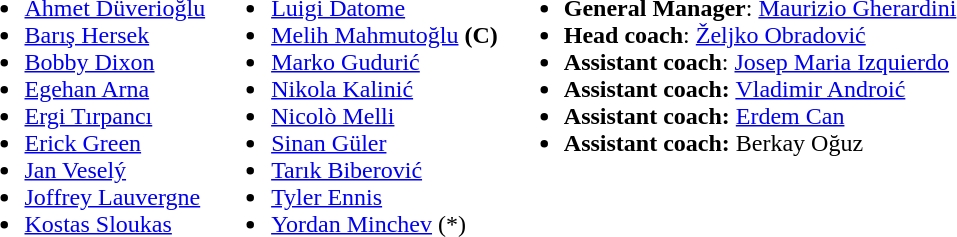<table>
<tr valign="top">
<td><br><ul><li>  <a href='#'>Ahmet Düverioğlu</a></li><li> <a href='#'>Barış Hersek</a></li><li>  <a href='#'>Bobby Dixon</a></li><li> <a href='#'>Egehan Arna</a></li><li> <a href='#'>Ergi Tırpancı</a></li><li> <a href='#'>Erick Green</a></li><li> <a href='#'>Jan Veselý</a></li><li> <a href='#'>Joffrey Lauvergne</a></li><li> <a href='#'>Kostas Sloukas</a></li></ul></td>
<td><br><ul><li> <a href='#'>Luigi Datome</a></li><li> <a href='#'>Melih Mahmutoğlu</a> <strong>(C)</strong></li><li> <a href='#'>Marko Gudurić</a></li><li> <a href='#'>Nikola Kalinić</a></li><li> <a href='#'>Nicolò Melli</a></li><li> <a href='#'>Sinan Güler</a></li><li>  <a href='#'>Tarık Biberović</a></li><li> <a href='#'>Tyler Ennis</a></li><li> <a href='#'>Yordan Minchev</a> (*)</li></ul></td>
<td><br><ul><li><strong>General Manager</strong>:  <a href='#'>Maurizio Gherardini</a></li><li><strong>Head coach</strong>:  <a href='#'>Željko Obradović</a></li><li><strong>Assistant coach</strong>:  <a href='#'>Josep Maria Izquierdo</a></li><li><strong>Assistant coach:</strong>  <a href='#'>Vladimir Androić</a></li><li><strong>Assistant coach:</strong>  <a href='#'>Erdem Can</a></li><li><strong>Assistant coach:</strong>  Berkay Oğuz</li></ul></td>
</tr>
</table>
